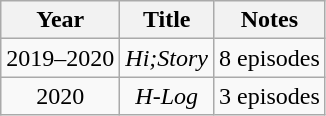<table class="wikitable" style="text-align:center;">
<tr>
<th>Year</th>
<th>Title</th>
<th>Notes</th>
</tr>
<tr>
<td>2019–2020</td>
<td><em>Hi;Story</em></td>
<td>8 episodes</td>
</tr>
<tr>
<td>2020</td>
<td><em>H-Log</em></td>
<td>3 episodes</td>
</tr>
</table>
